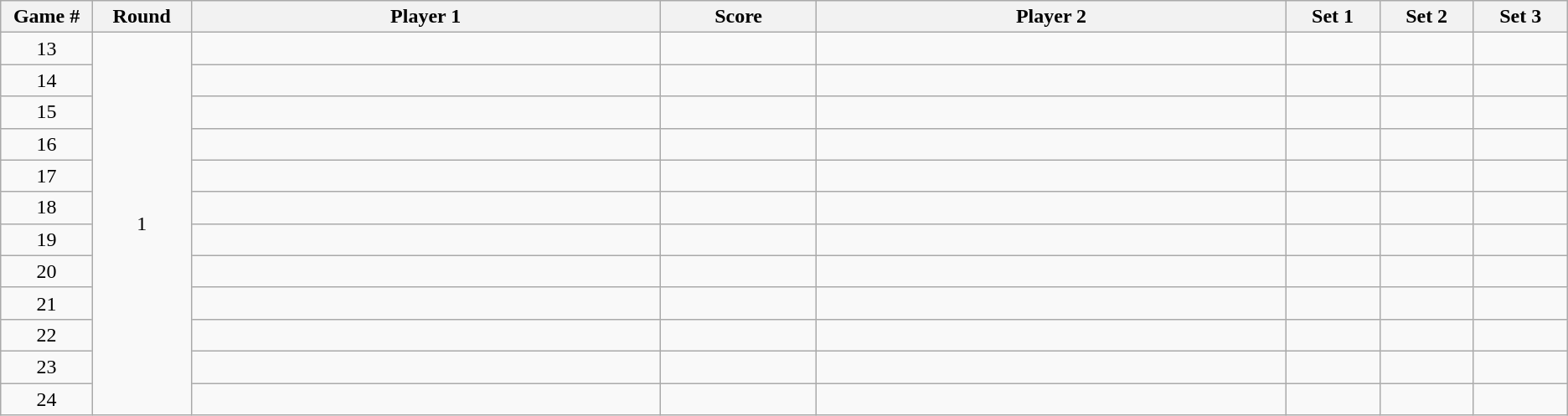<table class="wikitable">
<tr>
<th width="2%">Game #</th>
<th width="2%">Round</th>
<th width="15%">Player 1</th>
<th width="5%">Score</th>
<th width="15%">Player 2</th>
<th width="3%">Set 1</th>
<th width="3%">Set 2</th>
<th width="3%">Set 3</th>
</tr>
<tr style=text-align:center;>
<td>13</td>
<td rowspan=12>1</td>
<td></td>
<td></td>
<td></td>
<td></td>
<td></td>
<td></td>
</tr>
<tr style=text-align:center;>
<td>14</td>
<td></td>
<td></td>
<td></td>
<td></td>
<td></td>
<td></td>
</tr>
<tr style=text-align:center;>
<td>15</td>
<td></td>
<td></td>
<td></td>
<td></td>
<td></td>
<td></td>
</tr>
<tr style=text-align:center;>
<td>16</td>
<td></td>
<td></td>
<td></td>
<td></td>
<td></td>
<td></td>
</tr>
<tr style=text-align:center;>
<td>17</td>
<td></td>
<td></td>
<td></td>
<td></td>
<td></td>
<td></td>
</tr>
<tr style=text-align:center;>
<td>18</td>
<td></td>
<td></td>
<td></td>
<td></td>
<td></td>
<td></td>
</tr>
<tr style=text-align:center;>
<td>19</td>
<td></td>
<td></td>
<td></td>
<td></td>
<td></td>
<td></td>
</tr>
<tr style=text-align:center;>
<td>20</td>
<td></td>
<td></td>
<td></td>
<td></td>
<td></td>
<td></td>
</tr>
<tr style=text-align:center;>
<td>21</td>
<td></td>
<td></td>
<td></td>
<td></td>
<td></td>
<td></td>
</tr>
<tr style=text-align:center;>
<td>22</td>
<td></td>
<td></td>
<td></td>
<td></td>
<td></td>
<td></td>
</tr>
<tr style=text-align:center;>
<td>23</td>
<td></td>
<td></td>
<td></td>
<td></td>
<td></td>
<td></td>
</tr>
<tr style=text-align:center;>
<td>24</td>
<td></td>
<td></td>
<td></td>
<td></td>
<td></td>
<td></td>
</tr>
</table>
